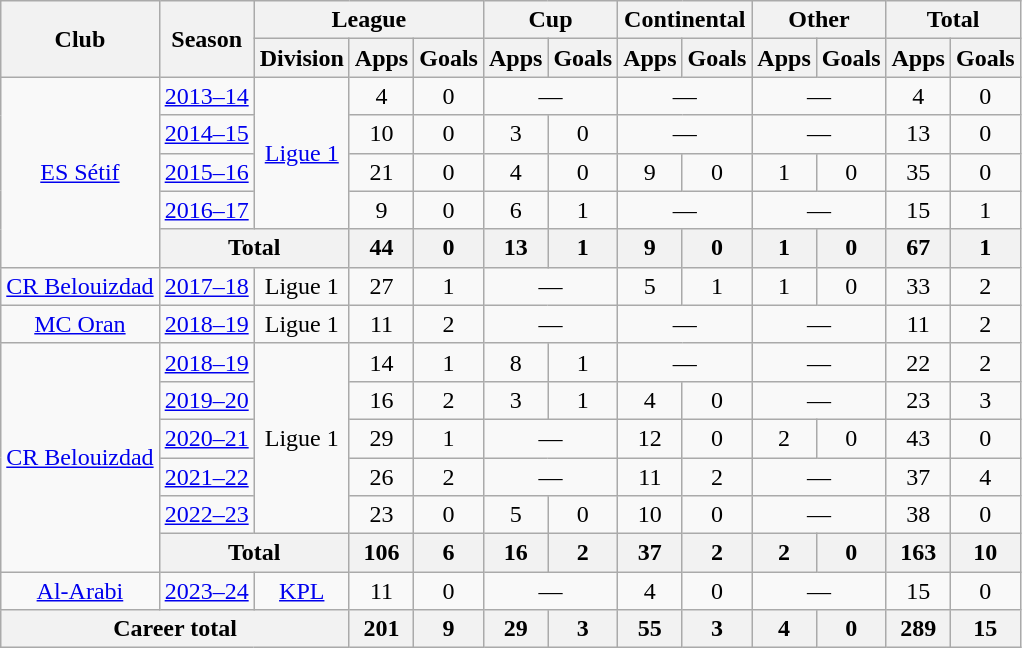<table class="wikitable" style="text-align:center">
<tr>
<th rowspan="2">Club</th>
<th rowspan="2">Season</th>
<th colspan="3">League</th>
<th colspan="2">Cup</th>
<th colspan="2">Continental</th>
<th colspan="2">Other</th>
<th colspan="2">Total</th>
</tr>
<tr>
<th>Division</th>
<th>Apps</th>
<th>Goals</th>
<th>Apps</th>
<th>Goals</th>
<th>Apps</th>
<th>Goals</th>
<th>Apps</th>
<th>Goals</th>
<th>Apps</th>
<th>Goals</th>
</tr>
<tr>
<td rowspan="5"><a href='#'>ES Sétif</a></td>
<td><a href='#'>2013–14</a></td>
<td rowspan="4"><a href='#'>Ligue 1</a></td>
<td>4</td>
<td>0</td>
<td colspan="2">—</td>
<td colspan="2">—</td>
<td colspan="2">—</td>
<td>4</td>
<td>0</td>
</tr>
<tr>
<td><a href='#'>2014–15</a></td>
<td>10</td>
<td>0</td>
<td>3</td>
<td>0</td>
<td colspan="2">—</td>
<td colspan="2">—</td>
<td>13</td>
<td>0</td>
</tr>
<tr>
<td><a href='#'>2015–16</a></td>
<td>21</td>
<td>0</td>
<td>4</td>
<td>0</td>
<td>9</td>
<td>0</td>
<td>1</td>
<td>0</td>
<td>35</td>
<td>0</td>
</tr>
<tr>
<td><a href='#'>2016–17</a></td>
<td>9</td>
<td>0</td>
<td>6</td>
<td>1</td>
<td colspan="2">—</td>
<td colspan="2">—</td>
<td>15</td>
<td>1</td>
</tr>
<tr>
<th colspan="2">Total</th>
<th>44</th>
<th>0</th>
<th>13</th>
<th>1</th>
<th>9</th>
<th>0</th>
<th>1</th>
<th>0</th>
<th>67</th>
<th>1</th>
</tr>
<tr>
<td><a href='#'>CR Belouizdad</a></td>
<td><a href='#'>2017–18</a></td>
<td>Ligue 1</td>
<td>27</td>
<td>1</td>
<td colspan="2">—</td>
<td>5</td>
<td>1</td>
<td>1</td>
<td>0</td>
<td>33</td>
<td>2</td>
</tr>
<tr>
<td><a href='#'>MC Oran</a></td>
<td><a href='#'>2018–19</a></td>
<td>Ligue 1</td>
<td>11</td>
<td>2</td>
<td colspan="2">—</td>
<td colspan="2">—</td>
<td colspan="2">—</td>
<td>11</td>
<td>2</td>
</tr>
<tr>
<td rowspan="6"><a href='#'>CR Belouizdad</a></td>
<td><a href='#'>2018–19</a></td>
<td rowspan="5">Ligue 1</td>
<td>14</td>
<td>1</td>
<td>8</td>
<td>1</td>
<td colspan="2">—</td>
<td colspan="2">—</td>
<td>22</td>
<td>2</td>
</tr>
<tr>
<td><a href='#'>2019–20</a></td>
<td>16</td>
<td>2</td>
<td>3</td>
<td>1</td>
<td>4</td>
<td>0</td>
<td colspan="2">—</td>
<td>23</td>
<td>3</td>
</tr>
<tr>
<td><a href='#'>2020–21</a></td>
<td>29</td>
<td>1</td>
<td colspan="2">—</td>
<td>12</td>
<td>0</td>
<td>2</td>
<td>0</td>
<td>43</td>
<td>0</td>
</tr>
<tr>
<td><a href='#'>2021–22</a></td>
<td>26</td>
<td>2</td>
<td colspan="2">—</td>
<td>11</td>
<td>2</td>
<td colspan="2">—</td>
<td>37</td>
<td>4</td>
</tr>
<tr>
<td><a href='#'>2022–23</a></td>
<td>23</td>
<td>0</td>
<td>5</td>
<td>0</td>
<td>10</td>
<td>0</td>
<td colspan="2">—</td>
<td>38</td>
<td>0</td>
</tr>
<tr>
<th colspan="2">Total</th>
<th>106</th>
<th>6</th>
<th>16</th>
<th>2</th>
<th>37</th>
<th>2</th>
<th>2</th>
<th>0</th>
<th>163</th>
<th>10</th>
</tr>
<tr>
<td><a href='#'>Al-Arabi</a></td>
<td><a href='#'>2023–24</a></td>
<td><a href='#'>KPL</a></td>
<td>11</td>
<td>0</td>
<td colspan="2">—</td>
<td>4</td>
<td>0</td>
<td colspan="2">—</td>
<td>15</td>
<td>0</td>
</tr>
<tr>
<th colspan="3">Career total</th>
<th>201</th>
<th>9</th>
<th>29</th>
<th>3</th>
<th>55</th>
<th>3</th>
<th>4</th>
<th>0</th>
<th>289</th>
<th>15</th>
</tr>
</table>
